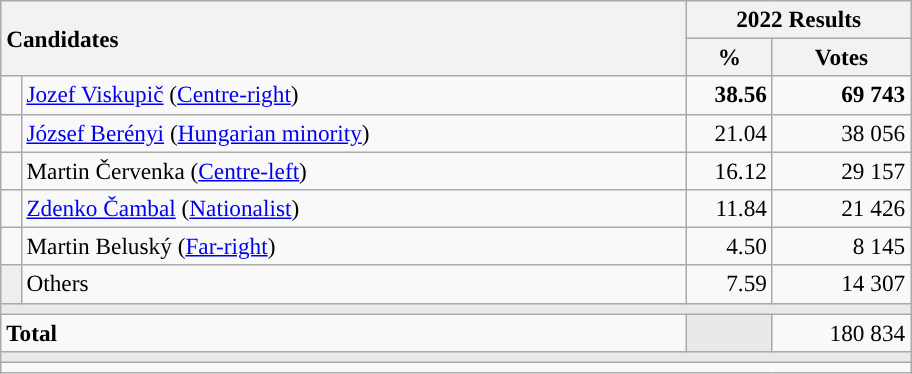<table class="wikitable" style="text-align:right; font-size:97%;">
<tr>
<th style="text-align:left;" rowspan="2" colspan="2" width="450">Candidates</th>
<th colspan="2">2022 Results</th>
</tr>
<tr>
<th width="50">%</th>
<th width="85">Votes</th>
</tr>
<tr>
<td style="color:inherit;background:"></td>
<td align="left"><a href='#'>Jozef Viskupič</a> (<a href='#'>Centre-right</a>)</td>
<td><strong>38.56</strong></td>
<td><strong>69 743</strong></td>
</tr>
<tr>
<td style="color:inherit;background:"></td>
<td align="left"><a href='#'>József Berényi</a> (<a href='#'>Hungarian minority</a>)</td>
<td>21.04</td>
<td>38 056</td>
</tr>
<tr>
<td style="color:inherit;background:"></td>
<td align="left">Martin Červenka (<a href='#'>Centre-left</a>)</td>
<td>16.12</td>
<td>29 157</td>
</tr>
<tr>
<td style="color:inherit;background:"></td>
<td align="left"><a href='#'>Zdenko Čambal</a> (<a href='#'>Nationalist</a>)</td>
<td>11.84</td>
<td>21 426</td>
</tr>
<tr>
<td style="color:inherit;background:"></td>
<td align="left">Martin Beluský (<a href='#'>Far-right</a>)</td>
<td>4.50</td>
<td>8 145</td>
</tr>
<tr>
<td style="color:inherit;background:#eeeeee"></td>
<td align="left">Others</td>
<td>7.59</td>
<td>14 307</td>
</tr>
<tr>
<td colspan="4" bgcolor="#E9E9E9"></td>
</tr>
<tr>
<td align="left" colspan="2"><strong>Total</strong></td>
<td bgcolor="#E9E9E9"></td>
<td>180 834</td>
</tr>
<tr>
<td colspan="4" bgcolor="#E9E9E9"></td>
</tr>
<tr>
<td colspan="4"></td>
</tr>
</table>
